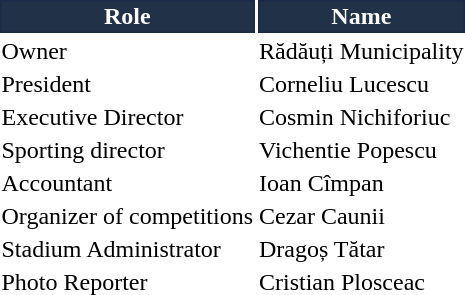<table class="toccolours">
<tr>
<th style="background:#213148;color:#FFFFFF;border:1px solid #1a2948;">Role</th>
<th style="background:#213148;color:#FFFFFF;border:1px solid #1a2948;">Name</th>
</tr>
<tr>
<td>Owner</td>
<td> Rădăuți Municipality</td>
</tr>
<tr>
<td>President</td>
<td> Corneliu Lucescu</td>
</tr>
<tr>
<td>Executive Director</td>
<td> Cosmin Nichiforiuc</td>
</tr>
<tr>
<td>Sporting director</td>
<td> Vichentie Popescu</td>
</tr>
<tr>
<td>Accountant</td>
<td> Ioan Cîmpan</td>
</tr>
<tr>
<td>Organizer of competitions</td>
<td> Cezar Caunii</td>
</tr>
<tr>
<td>Stadium Administrator</td>
<td> Dragoș Tătar</td>
</tr>
<tr>
<td>Photo Reporter</td>
<td> Cristian Plosceac</td>
</tr>
</table>
